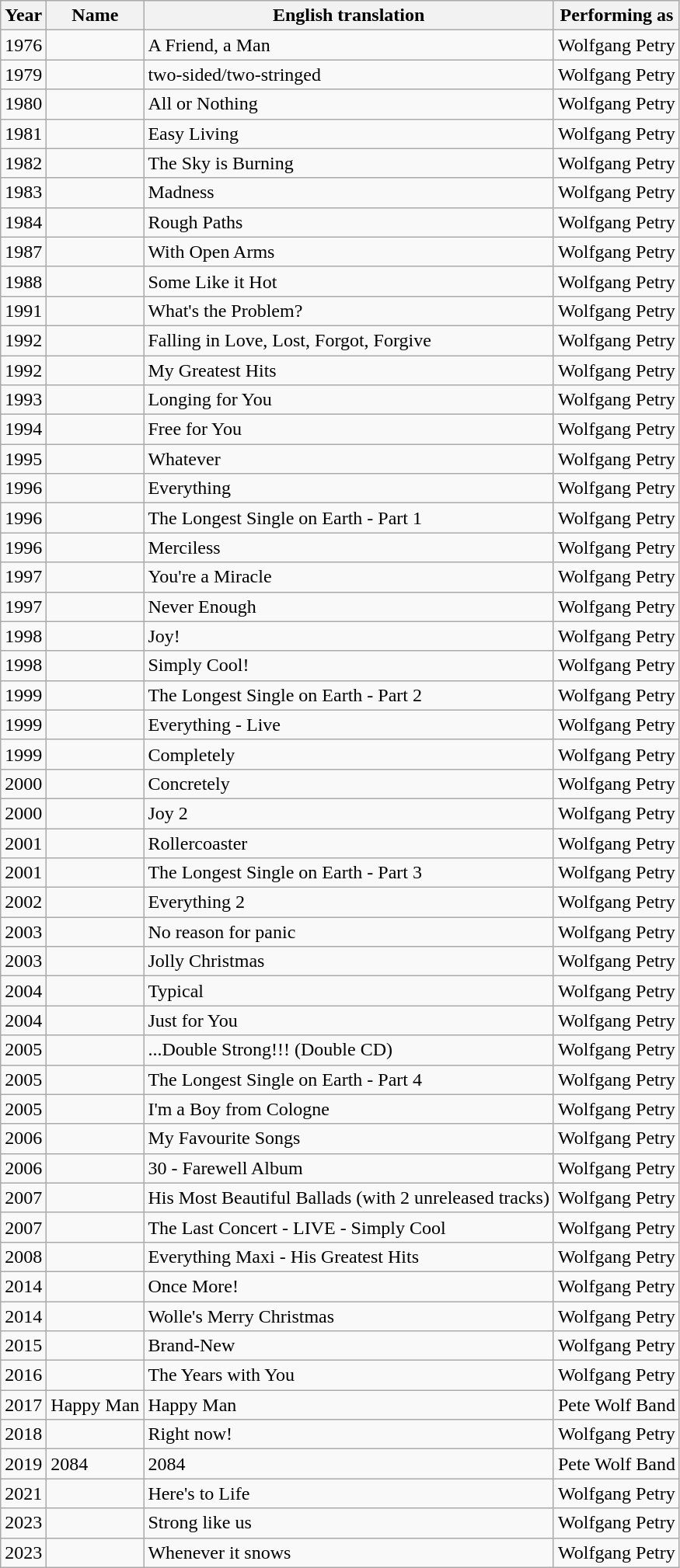<table class="wikitable sortable">
<tr>
<th>Year</th>
<th>Name</th>
<th>English translation</th>
<th>Performing as</th>
</tr>
<tr>
<td>1976</td>
<td></td>
<td>A Friend, a Man</td>
<td>Wolfgang Petry</td>
</tr>
<tr>
<td>1979</td>
<td></td>
<td>two-sided/two-stringed</td>
<td>Wolfgang Petry</td>
</tr>
<tr>
<td>1980</td>
<td></td>
<td>All or Nothing</td>
<td>Wolfgang Petry</td>
</tr>
<tr>
<td>1981</td>
<td></td>
<td>Easy Living</td>
<td>Wolfgang Petry</td>
</tr>
<tr>
<td>1982</td>
<td></td>
<td>The Sky is Burning</td>
<td>Wolfgang Petry</td>
</tr>
<tr>
<td>1983</td>
<td></td>
<td>Madness</td>
<td>Wolfgang Petry</td>
</tr>
<tr>
<td>1984</td>
<td></td>
<td>Rough Paths</td>
<td>Wolfgang Petry</td>
</tr>
<tr>
<td>1987</td>
<td></td>
<td>With Open Arms</td>
<td>Wolfgang Petry</td>
</tr>
<tr>
<td>1988</td>
<td></td>
<td>Some Like it Hot</td>
<td>Wolfgang Petry</td>
</tr>
<tr>
<td>1991</td>
<td></td>
<td>What's the Problem?</td>
<td>Wolfgang Petry</td>
</tr>
<tr>
<td>1992</td>
<td></td>
<td>Falling in Love, Lost, Forgot, Forgive</td>
<td>Wolfgang Petry</td>
</tr>
<tr>
<td>1992</td>
<td></td>
<td>My Greatest Hits</td>
<td>Wolfgang Petry</td>
</tr>
<tr>
<td>1993</td>
<td></td>
<td>Longing for You</td>
<td>Wolfgang Petry</td>
</tr>
<tr>
<td>1994</td>
<td></td>
<td>Free for You</td>
<td>Wolfgang Petry</td>
</tr>
<tr>
<td>1995</td>
<td></td>
<td>Whatever</td>
<td>Wolfgang Petry</td>
</tr>
<tr>
<td>1996</td>
<td></td>
<td>Everything</td>
<td>Wolfgang Petry</td>
</tr>
<tr>
<td>1996</td>
<td></td>
<td>The Longest Single on Earth - Part 1</td>
<td>Wolfgang Petry</td>
</tr>
<tr>
<td>1996</td>
<td></td>
<td>Merciless</td>
<td>Wolfgang Petry</td>
</tr>
<tr>
<td>1997</td>
<td></td>
<td>You're a Miracle</td>
<td>Wolfgang Petry</td>
</tr>
<tr>
<td>1997</td>
<td></td>
<td>Never Enough</td>
<td>Wolfgang Petry</td>
</tr>
<tr>
<td>1998</td>
<td></td>
<td>Joy!</td>
<td>Wolfgang Petry</td>
</tr>
<tr>
<td>1998</td>
<td></td>
<td>Simply Cool!</td>
<td>Wolfgang Petry</td>
</tr>
<tr>
<td>1999</td>
<td></td>
<td>The Longest Single on Earth - Part 2</td>
<td>Wolfgang Petry</td>
</tr>
<tr>
<td>1999</td>
<td></td>
<td>Everything - Live</td>
<td>Wolfgang Petry</td>
</tr>
<tr>
<td>1999</td>
<td></td>
<td>Completely</td>
<td>Wolfgang Petry</td>
</tr>
<tr>
<td>2000</td>
<td></td>
<td>Concretely</td>
<td>Wolfgang Petry</td>
</tr>
<tr>
<td>2000</td>
<td></td>
<td>Joy 2</td>
<td>Wolfgang Petry</td>
</tr>
<tr>
<td>2001</td>
<td></td>
<td>Rollercoaster</td>
<td>Wolfgang Petry</td>
</tr>
<tr>
<td>2001</td>
<td></td>
<td>The Longest Single on Earth - Part 3</td>
<td>Wolfgang Petry</td>
</tr>
<tr>
<td>2002</td>
<td></td>
<td>Everything 2</td>
<td>Wolfgang Petry</td>
</tr>
<tr>
<td>2003</td>
<td></td>
<td>No reason for panic</td>
<td>Wolfgang Petry</td>
</tr>
<tr>
<td>2003</td>
<td></td>
<td>Jolly Christmas</td>
<td>Wolfgang Petry</td>
</tr>
<tr>
<td>2004</td>
<td></td>
<td>Typical</td>
<td>Wolfgang Petry</td>
</tr>
<tr>
<td>2004</td>
<td></td>
<td>Just for You</td>
<td>Wolfgang Petry</td>
</tr>
<tr>
<td>2005</td>
<td></td>
<td>...Double Strong!!! (Double CD)</td>
<td>Wolfgang Petry</td>
</tr>
<tr>
<td>2005</td>
<td></td>
<td>The Longest Single on Earth - Part 4</td>
<td>Wolfgang Petry</td>
</tr>
<tr>
<td>2005</td>
<td></td>
<td>I'm a Boy from Cologne</td>
<td>Wolfgang Petry</td>
</tr>
<tr>
<td>2006</td>
<td></td>
<td>My Favourite Songs</td>
<td>Wolfgang Petry</td>
</tr>
<tr>
<td>2006</td>
<td></td>
<td>30 - Farewell Album</td>
<td>Wolfgang Petry</td>
</tr>
<tr>
<td>2007</td>
<td></td>
<td>His Most Beautiful Ballads (with 2 unreleased tracks)</td>
<td>Wolfgang Petry</td>
</tr>
<tr>
<td>2007</td>
<td></td>
<td>The Last Concert - LIVE - Simply Cool</td>
<td>Wolfgang Petry</td>
</tr>
<tr>
<td>2008</td>
<td></td>
<td>Everything Maxi - His Greatest Hits</td>
<td>Wolfgang Petry</td>
</tr>
<tr>
<td>2014</td>
<td></td>
<td>Once More!</td>
<td>Wolfgang Petry</td>
</tr>
<tr>
<td>2014</td>
<td></td>
<td>Wolle's Merry Christmas</td>
<td>Wolfgang Petry</td>
</tr>
<tr>
<td>2015</td>
<td></td>
<td>Brand-New</td>
<td>Wolfgang Petry</td>
</tr>
<tr>
<td>2016</td>
<td></td>
<td>The Years with You</td>
<td>Wolfgang Petry</td>
</tr>
<tr>
<td>2017</td>
<td>Happy Man</td>
<td>Happy Man</td>
<td>Pete Wolf Band</td>
</tr>
<tr>
<td>2018</td>
<td></td>
<td>Right now!</td>
<td>Wolfgang Petry</td>
</tr>
<tr>
<td>2019</td>
<td>2084</td>
<td>2084</td>
<td>Pete Wolf Band</td>
</tr>
<tr>
<td>2021</td>
<td></td>
<td>Here's to Life</td>
<td>Wolfgang Petry</td>
</tr>
<tr>
<td>2023</td>
<td></td>
<td>Strong like us</td>
<td>Wolfgang Petry</td>
</tr>
<tr>
<td>2023</td>
<td></td>
<td>Whenever it snows</td>
<td>Wolfgang Petry</td>
</tr>
</table>
